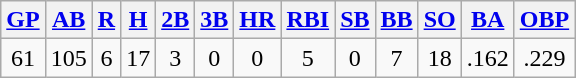<table class="wikitable">
<tr>
<th><a href='#'>GP</a></th>
<th><a href='#'>AB</a></th>
<th><a href='#'>R</a></th>
<th><a href='#'>H</a></th>
<th><a href='#'>2B</a></th>
<th><a href='#'>3B</a></th>
<th><a href='#'>HR</a></th>
<th><a href='#'>RBI</a></th>
<th><a href='#'>SB</a></th>
<th><a href='#'>BB</a></th>
<th><a href='#'>SO</a></th>
<th><a href='#'>BA</a></th>
<th><a href='#'>OBP</a></th>
</tr>
<tr align=center>
<td>61</td>
<td>105</td>
<td>6</td>
<td>17</td>
<td>3</td>
<td>0</td>
<td>0</td>
<td>5</td>
<td>0</td>
<td>7</td>
<td>18</td>
<td>.162</td>
<td>.229</td>
</tr>
</table>
